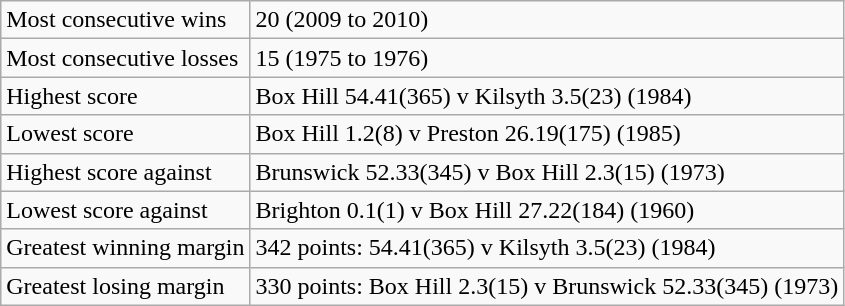<table class="wikitable">
<tr>
<td>Most consecutive wins</td>
<td>20 (2009 to 2010)</td>
</tr>
<tr>
<td>Most consecutive losses</td>
<td>15 (1975 to 1976)</td>
</tr>
<tr>
<td>Highest score</td>
<td>Box Hill 54.41(365) v Kilsyth 3.5(23) (1984)</td>
</tr>
<tr>
<td>Lowest score</td>
<td>Box Hill 1.2(8) v Preston 26.19(175) (1985)</td>
</tr>
<tr>
<td>Highest score against</td>
<td>Brunswick 52.33(345) v Box Hill 2.3(15) (1973)</td>
</tr>
<tr>
<td>Lowest score against</td>
<td>Brighton 0.1(1) v Box Hill 27.22(184) (1960)</td>
</tr>
<tr>
<td>Greatest winning margin</td>
<td>342 points: 54.41(365) v Kilsyth 3.5(23) (1984)</td>
</tr>
<tr>
<td>Greatest losing margin</td>
<td>330 points: Box Hill 2.3(15) v Brunswick 52.33(345) (1973)</td>
</tr>
</table>
